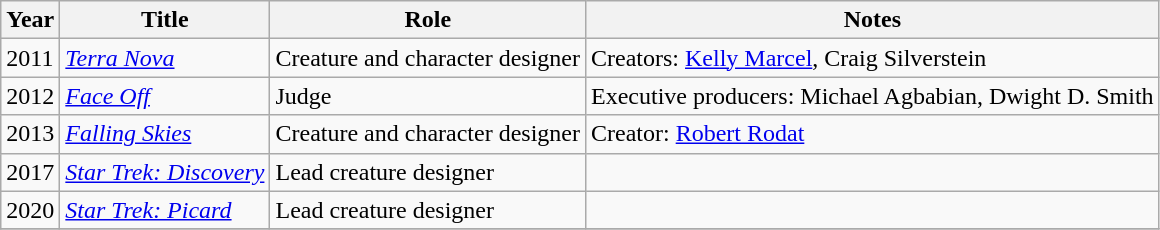<table class="wikitable">
<tr>
<th>Year</th>
<th>Title</th>
<th>Role</th>
<th>Notes</th>
</tr>
<tr>
<td>2011</td>
<td><em><a href='#'>Terra Nova</a></em></td>
<td>Creature and character designer</td>
<td>Creators: <a href='#'>Kelly Marcel</a>, Craig Silverstein</td>
</tr>
<tr>
<td>2012</td>
<td><em><a href='#'>Face Off</a></em></td>
<td>Judge</td>
<td>Executive producers: Michael Agbabian, Dwight D. Smith</td>
</tr>
<tr>
<td>2013</td>
<td><em><a href='#'>Falling Skies</a></em></td>
<td>Creature and character designer</td>
<td>Creator: <a href='#'>Robert Rodat</a></td>
</tr>
<tr>
<td>2017</td>
<td><em><a href='#'>Star Trek: Discovery</a></em></td>
<td>Lead creature designer</td>
<td></td>
</tr>
<tr>
<td>2020</td>
<td><em><a href='#'>Star Trek: Picard</a></em></td>
<td>Lead creature designer</td>
<td></td>
</tr>
<tr>
</tr>
</table>
